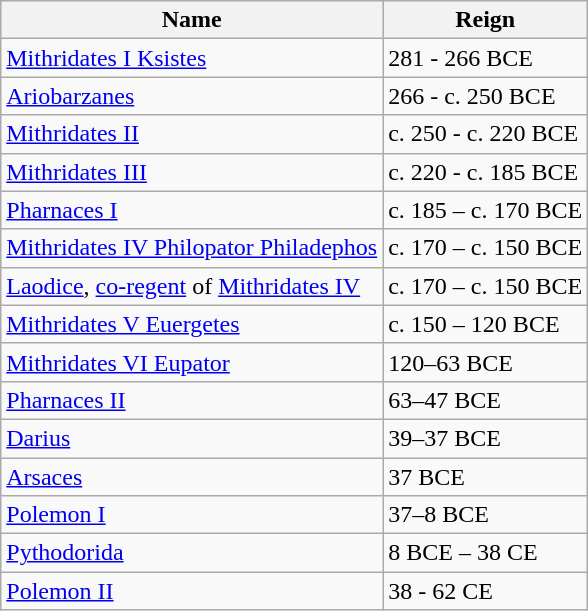<table class="wikitable">
<tr>
<th>Name</th>
<th>Reign</th>
</tr>
<tr>
<td><a href='#'>Mithridates I Ksistes</a></td>
<td>281 - 266 BCE</td>
</tr>
<tr>
<td><a href='#'>Ariobarzanes</a></td>
<td>266 - c. 250 BCE</td>
</tr>
<tr>
<td><a href='#'>Mithridates II</a></td>
<td>c. 250 - c. 220 BCE</td>
</tr>
<tr>
<td><a href='#'>Mithridates III</a></td>
<td>c. 220 - c. 185 BCE</td>
</tr>
<tr>
<td><a href='#'>Pharnaces I</a></td>
<td>c. 185 – c. 170 BCE</td>
</tr>
<tr>
<td><a href='#'>Mithridates IV Philopator Philadephos</a></td>
<td>c. 170 – c. 150 BCE</td>
</tr>
<tr>
<td><a href='#'>Laodice</a>, <a href='#'>co-regent</a> of <a href='#'>Mithridates IV</a></td>
<td>c. 170 – c. 150 BCE</td>
</tr>
<tr>
<td><a href='#'>Mithridates V Euergetes</a></td>
<td>c. 150 – 120 BCE</td>
</tr>
<tr>
<td><a href='#'>Mithridates VI Eupator</a></td>
<td>120–63 BCE</td>
</tr>
<tr>
<td><a href='#'>Pharnaces II</a></td>
<td>63–47 BCE</td>
</tr>
<tr>
<td><a href='#'>Darius</a></td>
<td>39–37 BCE</td>
</tr>
<tr>
<td><a href='#'>Arsaces</a></td>
<td>37 BCE</td>
</tr>
<tr>
<td><a href='#'>Polemon I</a></td>
<td>37–8 BCE</td>
</tr>
<tr>
<td><a href='#'>Pythodorida</a></td>
<td>8 BCE – 38 CE</td>
</tr>
<tr>
<td><a href='#'>Polemon II</a></td>
<td>38 - 62 CE</td>
</tr>
</table>
